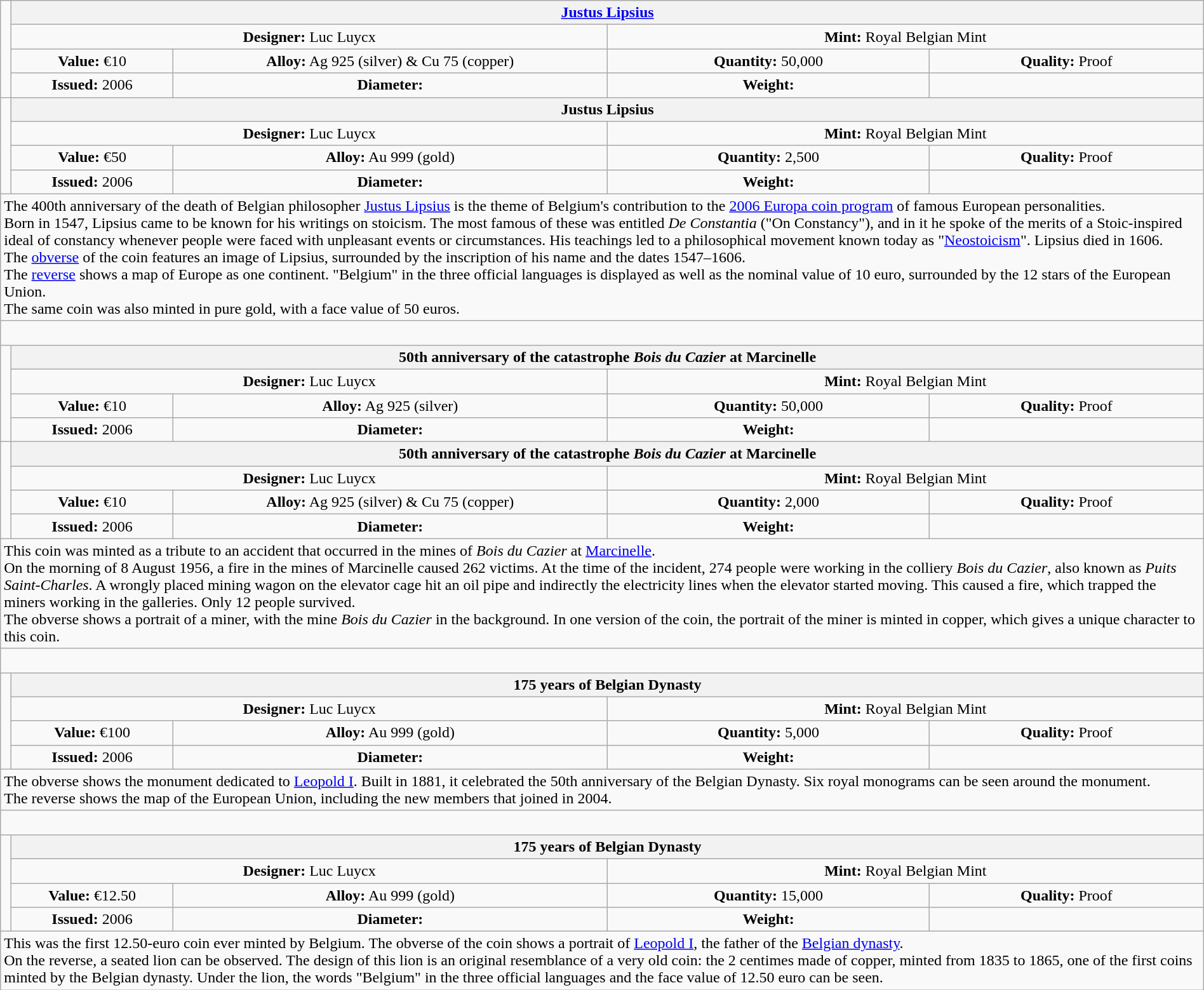<table class="wikitable" style="width:100%;">
<tr>
<td rowspan="4"  style="width:330px; white-space:nowrap;"> </td>
<th scope=col colspan="4"  style="text-align:center"><a href='#'>Justus Lipsius</a></th>
</tr>
<tr style="text-align:center;">
<td colspan="2"  style="width:50%; "><strong>Designer:</strong> Luc Luycx</td>
<td colspan="2"  style="width:50%; "><strong>Mint:</strong> Royal Belgian Mint</td>
</tr>
<tr>
<td align=center><strong>Value:</strong> €10</td>
<td align=center><strong>Alloy:</strong> Ag 925 (silver) & Cu 75 (copper)</td>
<td align=center><strong>Quantity:</strong> 50,000</td>
<td align=center><strong>Quality:</strong> Proof</td>
</tr>
<tr>
<td align=center><strong>Issued:</strong> 2006</td>
<td align=center><strong>Diameter:</strong> </td>
<td align=center><strong>Weight:</strong> </td>
<td align=center></td>
</tr>
<tr>
<td rowspan="4"> </td>
<th scope=col colspan="4"  style="text-align:center">Justus Lipsius</th>
</tr>
<tr style="text-align:center;">
<td colspan="2"  style="width:50%; "><strong>Designer:</strong> Luc Luycx</td>
<td colspan="2"  style="width:50%; "><strong>Mint:</strong> Royal Belgian Mint</td>
</tr>
<tr>
<td align=center><strong>Value:</strong> €50</td>
<td align=center><strong>Alloy:</strong> Au 999 (gold)</td>
<td align=center><strong>Quantity:</strong> 2,500</td>
<td align=center><strong>Quality:</strong> Proof</td>
</tr>
<tr>
<td align=center><strong>Issued:</strong> 2006</td>
<td align=center><strong>Diameter:</strong> </td>
<td align=center><strong>Weight:</strong> </td>
<td align=center></td>
</tr>
<tr>
<td colspan="5" style="text-align:left;">The 400th anniversary of the death of Belgian philosopher <a href='#'>Justus Lipsius</a> is the theme of Belgium's contribution to the <a href='#'>2006 Europa coin program</a> of famous European personalities.<br>Born in 1547, Lipsius came to be known for his writings on stoicism. The most famous of these was entitled <em>De Constantia</em> ("On Constancy"), and in it he spoke of the merits of a Stoic-inspired ideal of constancy whenever people were faced with unpleasant events or circumstances. His teachings led to a philosophical movement known today as "<a href='#'>Neostoicism</a>". Lipsius died in 1606.<br>The <a href='#'>obverse</a> of the coin features an image of Lipsius, surrounded by the inscription of his name and the dates 1547–1606.<br>The <a href='#'>reverse</a> shows a map of Europe as one continent. "Belgium" in the three official languages is displayed as well as the nominal value of 10 euro, surrounded by the 12 stars of the European Union.<br>The same coin was also minted in pure gold, with a face value of 50 euros.</td>
</tr>
<tr>
<td colspan="5" style="text-align:left;"> </td>
</tr>
<tr>
<td rowspan="4"></td>
<th scope=col colspan="4"  style="text-align:center">50th anniversary of the catastrophe <em>Bois du Cazier</em> at Marcinelle</th>
</tr>
<tr style="text-align:center;">
<td colspan="2"  style="width:50%; "><strong>Designer:</strong> Luc Luycx</td>
<td colspan="2"  style="width:50%; "><strong>Mint:</strong> Royal Belgian Mint</td>
</tr>
<tr>
<td align=center><strong>Value:</strong> €10</td>
<td align=center><strong>Alloy:</strong> Ag 925 (silver)</td>
<td align=center><strong>Quantity:</strong> 50,000</td>
<td align=center><strong>Quality:</strong> Proof</td>
</tr>
<tr>
<td align=center><strong>Issued:</strong> 2006</td>
<td align=center><strong>Diameter:</strong> </td>
<td align=center><strong>Weight:</strong> </td>
<td align=center></td>
</tr>
<tr>
<td rowspan="4"></td>
<th scope=col colspan="4"  style="text-align:center">50th anniversary of the catastrophe <em>Bois du Cazier</em> at Marcinelle</th>
</tr>
<tr style="text-align:center;">
<td colspan="2"  style="width:50%; "><strong>Designer:</strong> Luc Luycx</td>
<td colspan="2"  style="width:50%; "><strong>Mint:</strong> Royal Belgian Mint</td>
</tr>
<tr>
<td align=center><strong>Value:</strong> €10</td>
<td align=center><strong>Alloy:</strong> Ag 925 (silver) & Cu 75 (copper)</td>
<td align=center><strong>Quantity:</strong> 2,000</td>
<td align=center><strong>Quality:</strong> Proof</td>
</tr>
<tr>
<td align=center><strong>Issued:</strong> 2006</td>
<td align=center><strong>Diameter:</strong> </td>
<td align=center><strong>Weight:</strong> </td>
<td align=center></td>
</tr>
<tr>
<td colspan="5" style="text-align:left;">This coin was minted as a tribute to an accident that occurred in the mines of <em>Bois du Cazier</em> at <a href='#'>Marcinelle</a>.<br>On the morning of 8 August 1956, a fire in the mines of Marcinelle caused 262 victims. At the time of the incident, 274 people were working in the colliery <em>Bois du Cazier</em>, also known as <em>Puits Saint-Charles</em>. A wrongly placed mining wagon on the elevator cage hit an oil pipe and indirectly the electricity lines when the elevator started moving. This caused a fire, which trapped the miners working in the galleries. Only 12 people survived.<br>The obverse shows a portrait of a miner, with the mine <em>Bois du Cazier</em> in the background.  In one version of the coin, the portrait of the miner is minted in copper, which gives a unique character to this coin.</td>
</tr>
<tr>
<td colspan="5" style="text-align:left;"> </td>
</tr>
<tr>
<td rowspan="4"> </td>
<th scope=col colspan="4"  style="text-align:center">175 years of Belgian Dynasty</th>
</tr>
<tr style="text-align:center;">
<td colspan="2"  style="width:50%; "><strong>Designer:</strong> Luc Luycx</td>
<td colspan="2"  style="width:50%; "><strong>Mint:</strong> Royal Belgian Mint</td>
</tr>
<tr>
<td align=center><strong>Value:</strong> €100</td>
<td align=center><strong>Alloy:</strong> Au 999 (gold)</td>
<td align=center><strong>Quantity:</strong> 5,000</td>
<td align=center><strong>Quality:</strong> Proof</td>
</tr>
<tr>
<td align=center><strong>Issued:</strong> 2006</td>
<td align=center><strong>Diameter:</strong> </td>
<td align=center><strong>Weight:</strong> </td>
<td align=center></td>
</tr>
<tr>
<td colspan="5" style="text-align:left;">The obverse shows the monument dedicated to <a href='#'>Leopold I</a>. Built in 1881, it celebrated the 50th anniversary of the Belgian Dynasty. Six royal monograms can be seen around the monument.<br>The reverse shows the map of the European Union, including the new members that joined in 2004.</td>
</tr>
<tr>
<td colspan="5" style="text-align:left;"> </td>
</tr>
<tr>
<td rowspan="4"> </td>
<th scope=col colspan="4"  style="text-align:center">175 years of Belgian Dynasty</th>
</tr>
<tr style="text-align:center;">
<td colspan="2"  style="width:50%; "><strong>Designer:</strong> Luc Luycx</td>
<td colspan="2"  style="width:50%; "><strong>Mint:</strong> Royal Belgian Mint</td>
</tr>
<tr>
<td align=center><strong>Value:</strong> €12.50</td>
<td align=center><strong>Alloy:</strong> Au 999 (gold)</td>
<td align=center><strong>Quantity:</strong> 15,000</td>
<td align=center><strong>Quality:</strong> Proof</td>
</tr>
<tr>
<td align=center><strong>Issued:</strong> 2006</td>
<td align=center><strong>Diameter:</strong> </td>
<td align=center><strong>Weight:</strong> </td>
<td align=center></td>
</tr>
<tr>
<td colspan="5" style="text-align:left;">This was the first 12.50-euro coin ever minted by Belgium. The obverse of the coin shows a portrait of <a href='#'>Leopold I</a>, the father of the <a href='#'>Belgian dynasty</a>.<br>On the reverse, a seated lion can be observed. The design of this lion is an original resemblance of a very old coin: the 2 centimes made of copper, minted from 1835 to 1865, one of the first coins minted by the Belgian dynasty. Under the lion, the words "Belgium" in the three official languages and the face value of 12.50 euro can be seen.</td>
</tr>
</table>
